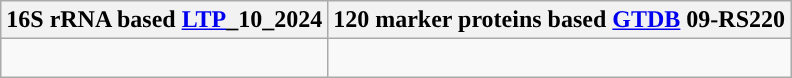<table class="wikitable">
<tr>
<th colspan=1>16S rRNA based <a href='#'>LTP</a>_10_2024</th>
<th colspan=1>120 marker proteins based <a href='#'>GTDB</a> 09-RS220</th>
</tr>
<tr>
<td style="vertical-align:top"><br></td>
<td><br></td>
</tr>
</table>
